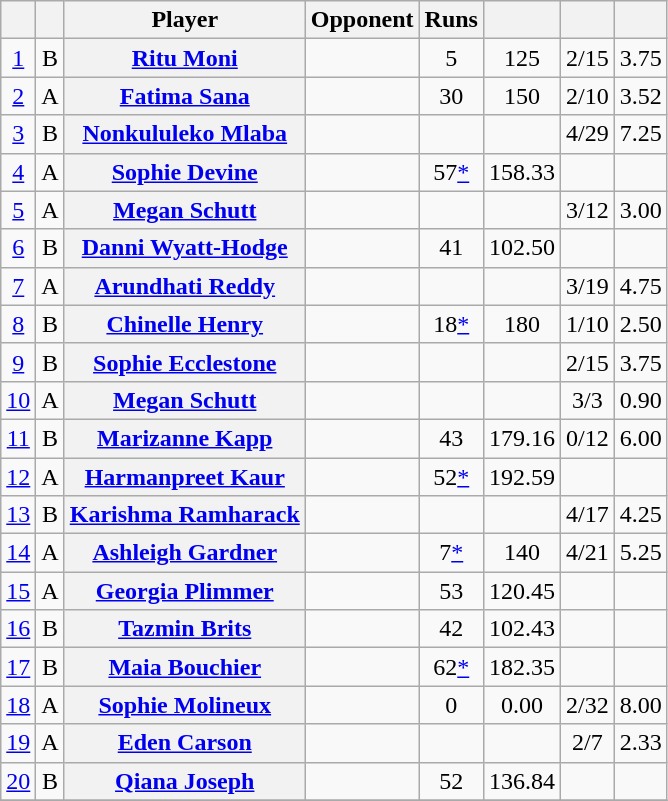<table class="wikitable sortable" style="text-align:center;">
<tr>
<th scope=col></th>
<th scope=col></th>
<th scope=col>Player</th>
<th scope=col>Opponent</th>
<th scope=col>Runs</th>
<th scope=col></th>
<th scope=col></th>
<th scope=col></th>
</tr>
<tr>
<td><a href='#'>1</a></td>
<td>B</td>
<th> <a href='#'>Ritu Moni</a></th>
<td></td>
<td>5</td>
<td>125</td>
<td>2/15</td>
<td>3.75</td>
</tr>
<tr>
<td><a href='#'>2</a></td>
<td>A</td>
<th> <a href='#'>Fatima Sana</a></th>
<td></td>
<td>30</td>
<td>150</td>
<td>2/10</td>
<td>3.52</td>
</tr>
<tr>
<td><a href='#'>3</a></td>
<td>B</td>
<th> <a href='#'>Nonkululeko Mlaba</a></th>
<td></td>
<td></td>
<td></td>
<td>4/29</td>
<td>7.25</td>
</tr>
<tr>
<td><a href='#'>4</a></td>
<td>A</td>
<th> <a href='#'>Sophie Devine</a></th>
<td></td>
<td>57<a href='#'>*</a></td>
<td>158.33</td>
<td></td>
<td></td>
</tr>
<tr>
<td><a href='#'>5</a></td>
<td>A</td>
<th> <a href='#'>Megan Schutt</a></th>
<td></td>
<td></td>
<td></td>
<td>3/12</td>
<td>3.00</td>
</tr>
<tr>
<td><a href='#'>6</a></td>
<td>B</td>
<th> <a href='#'>Danni Wyatt-Hodge</a></th>
<td></td>
<td>41</td>
<td>102.50</td>
<td></td>
<td></td>
</tr>
<tr>
<td><a href='#'>7</a></td>
<td>A</td>
<th> <a href='#'>Arundhati Reddy</a></th>
<td></td>
<td></td>
<td></td>
<td>3/19</td>
<td>4.75</td>
</tr>
<tr>
<td><a href='#'>8</a></td>
<td>B</td>
<th> <a href='#'>Chinelle Henry</a></th>
<td></td>
<td>18<a href='#'>*</a></td>
<td>180</td>
<td>1/10</td>
<td>2.50</td>
</tr>
<tr>
<td><a href='#'>9</a></td>
<td>B</td>
<th> <a href='#'>Sophie Ecclestone</a></th>
<td></td>
<td></td>
<td></td>
<td>2/15</td>
<td>3.75</td>
</tr>
<tr>
<td><a href='#'>10</a></td>
<td>A</td>
<th> <a href='#'>Megan Schutt</a></th>
<td></td>
<td></td>
<td></td>
<td>3/3</td>
<td>0.90</td>
</tr>
<tr>
<td><a href='#'>11</a></td>
<td>B</td>
<th> <a href='#'>Marizanne Kapp</a></th>
<td></td>
<td>43</td>
<td>179.16</td>
<td>0/12</td>
<td>6.00</td>
</tr>
<tr>
<td><a href='#'>12</a></td>
<td>A</td>
<th> <a href='#'>Harmanpreet Kaur</a></th>
<td></td>
<td>52<a href='#'>*</a></td>
<td>192.59</td>
<td></td>
<td></td>
</tr>
<tr>
<td><a href='#'>13</a></td>
<td>B</td>
<th> <a href='#'>Karishma Ramharack</a></th>
<td></td>
<td></td>
<td></td>
<td>4/17</td>
<td>4.25</td>
</tr>
<tr>
<td><a href='#'>14</a></td>
<td>A</td>
<th> <a href='#'>Ashleigh Gardner</a></th>
<td></td>
<td>7<a href='#'>*</a></td>
<td>140</td>
<td>4/21</td>
<td>5.25</td>
</tr>
<tr>
<td><a href='#'>15</a></td>
<td>A</td>
<th> <a href='#'>Georgia Plimmer</a></th>
<td></td>
<td>53</td>
<td>120.45</td>
<td></td>
<td></td>
</tr>
<tr>
<td><a href='#'>16</a></td>
<td>B</td>
<th> <a href='#'>Tazmin Brits</a></th>
<td></td>
<td>42</td>
<td>102.43</td>
<td></td>
<td></td>
</tr>
<tr>
<td><a href='#'>17</a></td>
<td>B</td>
<th> <a href='#'>Maia Bouchier</a></th>
<td></td>
<td>62<a href='#'>*</a></td>
<td>182.35</td>
<td></td>
<td></td>
</tr>
<tr>
<td><a href='#'>18</a></td>
<td>A</td>
<th> <a href='#'>Sophie Molineux</a></th>
<td></td>
<td>0</td>
<td>0.00</td>
<td>2/32</td>
<td>8.00</td>
</tr>
<tr>
<td><a href='#'>19</a></td>
<td>A</td>
<th> <a href='#'>Eden Carson</a></th>
<td></td>
<td></td>
<td></td>
<td>2/7</td>
<td>2.33</td>
</tr>
<tr>
<td><a href='#'>20</a></td>
<td>B</td>
<th> <a href='#'>Qiana Joseph</a></th>
<td></td>
<td>52</td>
<td>136.84</td>
<td></td>
<td></td>
</tr>
<tr>
</tr>
</table>
